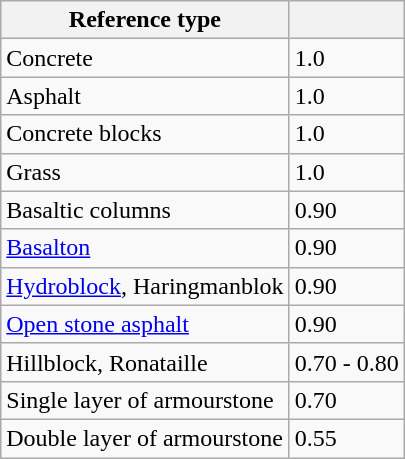<table class="wikitable" style="float:left;">
<tr>
<th>Reference type</th>
<th> </th>
</tr>
<tr>
<td>Concrete</td>
<td>1.0</td>
</tr>
<tr>
<td>Asphalt</td>
<td>1.0</td>
</tr>
<tr>
<td>Concrete blocks</td>
<td>1.0</td>
</tr>
<tr>
<td>Grass</td>
<td>1.0</td>
</tr>
<tr>
<td>Basaltic columns</td>
<td>0.90</td>
</tr>
<tr>
<td><a href='#'>Basalton</a></td>
<td>0.90</td>
</tr>
<tr>
<td><a href='#'>Hydroblock</a>, Haringmanblok</td>
<td>0.90</td>
</tr>
<tr>
<td><a href='#'>Open stone asphalt</a></td>
<td>0.90</td>
</tr>
<tr>
<td>Hillblock, Ronataille</td>
<td>0.70 - 0.80</td>
</tr>
<tr>
<td>Single layer of armourstone</td>
<td>0.70</td>
</tr>
<tr>
<td>Double layer of armourstone</td>
<td>0.55</td>
</tr>
</table>
